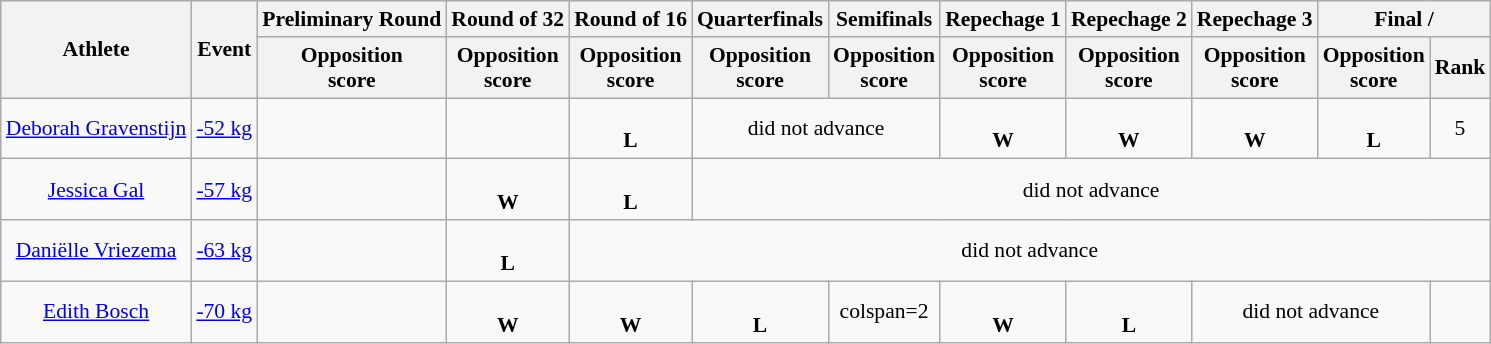<table class=wikitable style="font-size:90%">
<tr>
<th rowspan=2>Athlete</th>
<th rowspan=2>Event</th>
<th>Preliminary Round</th>
<th>Round of 32</th>
<th>Round of 16</th>
<th>Quarterfinals</th>
<th>Semifinals</th>
<th>Repechage 1</th>
<th>Repechage 2</th>
<th>Repechage 3</th>
<th colspan=2>Final / </th>
</tr>
<tr>
<th>Opposition<br> score</th>
<th>Opposition<br> score</th>
<th>Opposition<br> score</th>
<th>Opposition<br> score</th>
<th>Opposition<br> score</th>
<th>Opposition<br> score</th>
<th>Opposition<br> score</th>
<th>Opposition<br> score</th>
<th>Opposition<br> score</th>
<th>Rank</th>
</tr>
<tr align=center>
<td><a href='#'>Deborah Gravenstijn</a></td>
<td><a href='#'>-52 kg</a></td>
<td></td>
<td></td>
<td> <br> <strong>L</strong></td>
<td colspan=2>did not advance</td>
<td> <br> <strong>W</strong></td>
<td> <br> <strong>W</strong></td>
<td> <br> <strong>W</strong></td>
<td> <br> <strong>L</strong></td>
<td>5</td>
</tr>
<tr align=center>
<td><a href='#'>Jessica Gal</a></td>
<td><a href='#'>-57 kg</a></td>
<td></td>
<td> <br> <strong>W</strong></td>
<td> <br> <strong>L</strong></td>
<td colspan=7>did not advance</td>
</tr>
<tr align=center>
<td><a href='#'>Daniëlle Vriezema</a></td>
<td><a href='#'>-63 kg</a></td>
<td></td>
<td> <br> <strong>L</strong></td>
<td colspan=8>did not advance</td>
</tr>
<tr align=center>
<td><a href='#'>Edith Bosch</a></td>
<td><a href='#'>-70 kg</a></td>
<td></td>
<td> <br> <strong>W</strong></td>
<td> <br> <strong>W</strong></td>
<td> <br> <strong>L</strong></td>
<td>colspan=2 </td>
<td> <br> <strong>W</strong></td>
<td> <br> <strong>L</strong></td>
<td colspan=2>did not advance</td>
</tr>
</table>
